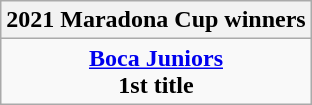<table class="wikitable" style="text-align: center; margin: 0 auto;">
<tr>
<th>2021 Maradona Cup winners</th>
</tr>
<tr>
<td><strong><a href='#'>Boca Juniors</a></strong><br><strong>1st title</strong></td>
</tr>
</table>
